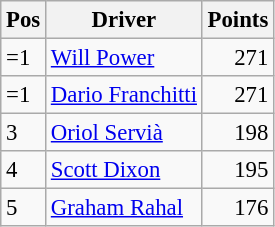<table class="wikitable" style="font-size: 95%;">
<tr>
<th>Pos</th>
<th>Driver</th>
<th>Points</th>
</tr>
<tr>
<td>=1</td>
<td> <a href='#'>Will Power</a></td>
<td align="right">271</td>
</tr>
<tr>
<td>=1</td>
<td> <a href='#'>Dario Franchitti</a></td>
<td align="right">271</td>
</tr>
<tr>
<td>3</td>
<td> <a href='#'>Oriol Servià</a></td>
<td align="right">198</td>
</tr>
<tr>
<td>4</td>
<td> <a href='#'>Scott Dixon</a></td>
<td align="right">195</td>
</tr>
<tr>
<td>5</td>
<td> <a href='#'>Graham Rahal</a></td>
<td align="right">176</td>
</tr>
</table>
